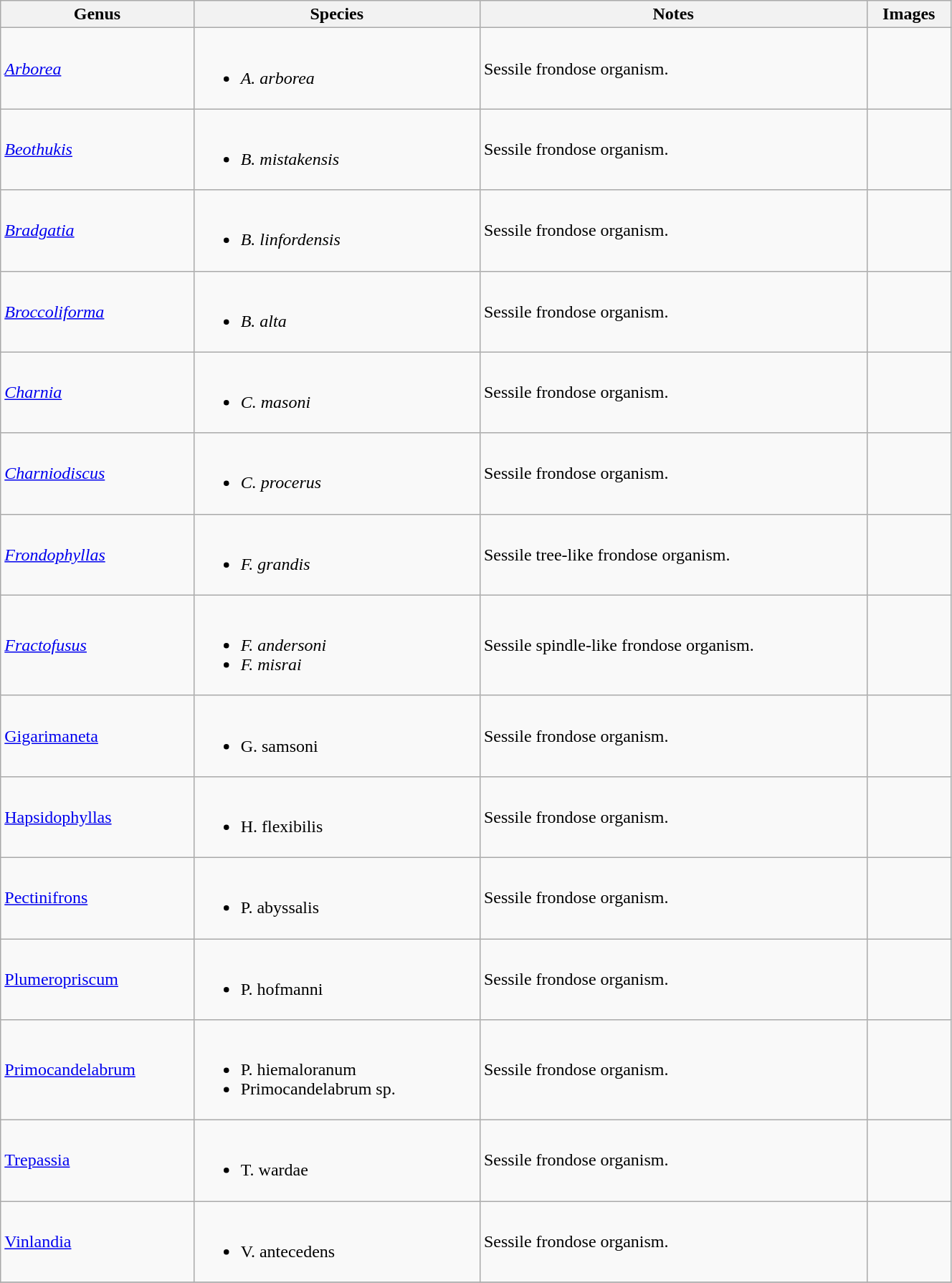<table class="wikitable sortable" style="width:70%;">
<tr>
<th>Genus</th>
<th>Species</th>
<th>Notes</th>
<th>Images</th>
</tr>
<tr>
<td><em><a href='#'>Arborea</a></em></td>
<td><br><ul><li><em>A. arborea</em></li></ul></td>
<td>Sessile frondose organism.</td>
<td></td>
</tr>
<tr>
<td><em><a href='#'>Beothukis</a></em></td>
<td><br><ul><li><em>B. mistakensis</em></li></ul></td>
<td>Sessile frondose organism.</td>
<td></td>
</tr>
<tr>
<td><em><a href='#'>Bradgatia</a></em></td>
<td><br><ul><li><em>B. linfordensis</em></li></ul></td>
<td>Sessile frondose organism.</td>
<td></td>
</tr>
<tr>
<td><em><a href='#'>Broccoliforma</a></em></td>
<td><br><ul><li><em>B. alta</em></li></ul></td>
<td>Sessile frondose organism.</td>
<td></td>
</tr>
<tr>
<td><em><a href='#'>Charnia</a></em></td>
<td><br><ul><li><em>C. masoni</em></li></ul></td>
<td>Sessile frondose organism.</td>
<td></td>
</tr>
<tr>
<td><em><a href='#'>Charniodiscus</a></em></td>
<td><br><ul><li><em>C. procerus</em></li></ul></td>
<td>Sessile frondose organism.</td>
<td></td>
</tr>
<tr>
<td><em><a href='#'>Frondophyllas</a></em></td>
<td><br><ul><li><em>F. grandis</em></li></ul></td>
<td>Sessile tree-like frondose organism.</td>
<td></td>
</tr>
<tr>
<td><em><a href='#'>Fractofusus</a></em></td>
<td><br><ul><li><em>F. andersoni</em></li><li><em>F. misrai</li></ul></td>
<td>Sessile spindle-like frondose organism.</td>
<td></td>
</tr>
<tr>
<td></em><a href='#'>Gigarimaneta</a><em></td>
<td><br><ul><li></em>G. samsoni<em></li></ul></td>
<td>Sessile frondose organism.</td>
<td></td>
</tr>
<tr>
<td></em><a href='#'>Hapsidophyllas</a><em></td>
<td><br><ul><li></em>H. flexibilis<em></li></ul></td>
<td>Sessile frondose organism.</td>
<td></td>
</tr>
<tr>
<td></em><a href='#'>Pectinifrons</a><em></td>
<td><br><ul><li></em>P. abyssalis<em></li></ul></td>
<td>Sessile frondose organism.</td>
<td></td>
</tr>
<tr>
<td></em><a href='#'>Plumeropriscum</a><em></td>
<td><br><ul><li></em>P. hofmanni<em></li></ul></td>
<td>Sessile frondose organism.</td>
<td></td>
</tr>
<tr>
<td></em><a href='#'>Primocandelabrum</a><em></td>
<td><br><ul><li></em>P. hiemaloranum<em></li><li></em>Primocandelabrum sp.<em></li></ul></td>
<td>Sessile frondose organism.</td>
<td></td>
</tr>
<tr>
<td></em><a href='#'>Trepassia</a><em></td>
<td><br><ul><li></em>T. wardae<em></li></ul></td>
<td>Sessile frondose organism.</td>
<td></td>
</tr>
<tr>
<td></em><a href='#'>Vinlandia</a><em></td>
<td><br><ul><li></em>V. antecedens<em></li></ul></td>
<td>Sessile frondose organism.</td>
<td></td>
</tr>
<tr>
</tr>
</table>
